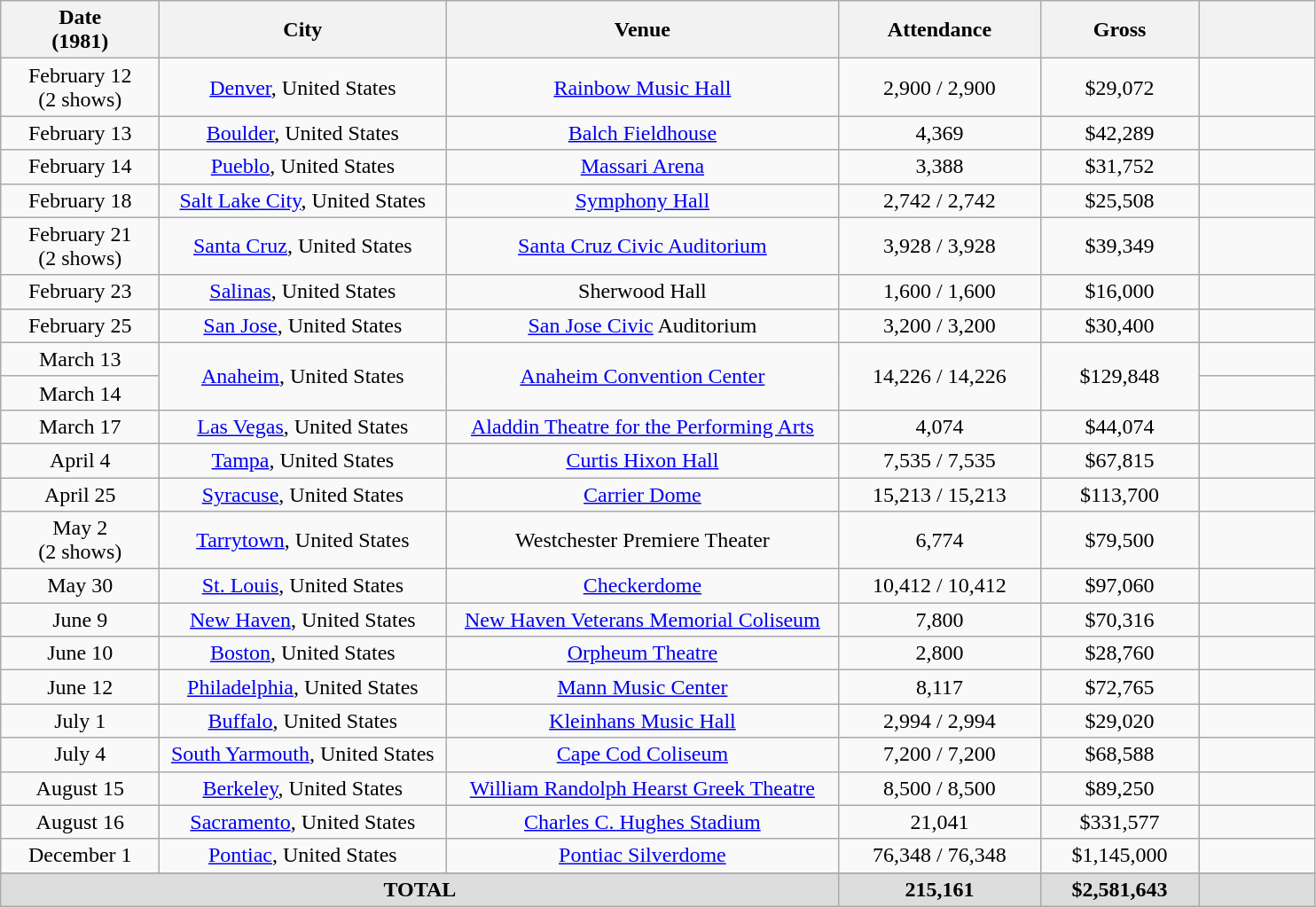<table class="wikitable sortable plainrowheaders" style="text-align:center;">
<tr>
<th scope="col" style="width:7em;">Date<br>(1981)</th>
<th scope="col" style="width:13em;">City</th>
<th scope="col" style="width:18em;">Venue</th>
<th scope="col" style="width:9em;">Attendance</th>
<th scope="col" style="width:7em;">Gross</th>
<th scope="col" style="width:5em;" class="unsortable"></th>
</tr>
<tr>
<td>February 12<br>(2 shows)</td>
<td><a href='#'>Denver</a>, United States</td>
<td><a href='#'>Rainbow Music Hall</a></td>
<td>2,900 / 2,900</td>
<td>$29,072</td>
<td></td>
</tr>
<tr>
<td>February 13</td>
<td><a href='#'>Boulder</a>, United States</td>
<td><a href='#'>Balch Fieldhouse</a></td>
<td>4,369</td>
<td>$42,289</td>
<td></td>
</tr>
<tr>
<td>February 14</td>
<td><a href='#'>Pueblo</a>, United States</td>
<td><a href='#'>Massari Arena</a></td>
<td>3,388</td>
<td>$31,752</td>
<td></td>
</tr>
<tr>
<td>February 18</td>
<td><a href='#'>Salt Lake City</a>, United States</td>
<td><a href='#'>Symphony Hall</a></td>
<td>2,742 / 2,742</td>
<td>$25,508</td>
<td></td>
</tr>
<tr>
<td>February 21<br>(2 shows)</td>
<td><a href='#'>Santa Cruz</a>, United States</td>
<td><a href='#'>Santa Cruz Civic Auditorium</a></td>
<td>3,928 / 3,928</td>
<td>$39,349</td>
<td></td>
</tr>
<tr>
<td>February 23</td>
<td><a href='#'>Salinas</a>, United States</td>
<td>Sherwood Hall</td>
<td>1,600 / 1,600</td>
<td>$16,000</td>
<td></td>
</tr>
<tr>
<td>February 25</td>
<td><a href='#'>San Jose</a>, United States</td>
<td><a href='#'>San Jose Civic</a> Auditorium</td>
<td>3,200 / 3,200</td>
<td>$30,400</td>
<td></td>
</tr>
<tr>
<td>March 13</td>
<td rowspan="2"><a href='#'>Anaheim</a>, United States</td>
<td rowspan="2"><a href='#'>Anaheim Convention Center</a></td>
<td rowspan="2">14,226 / 14,226</td>
<td rowspan="2">$129,848</td>
<td></td>
</tr>
<tr>
<td>March 14</td>
<td></td>
</tr>
<tr>
<td>March 17</td>
<td><a href='#'>Las Vegas</a>, United States</td>
<td><a href='#'>Aladdin Theatre for the Performing Arts</a></td>
<td>4,074</td>
<td>$44,074</td>
<td></td>
</tr>
<tr>
<td>April 4</td>
<td><a href='#'>Tampa</a>, United States</td>
<td><a href='#'>Curtis Hixon Hall</a></td>
<td>7,535 / 7,535</td>
<td>$67,815</td>
<td></td>
</tr>
<tr>
<td>April 25</td>
<td><a href='#'>Syracuse</a>, United States</td>
<td><a href='#'>Carrier Dome</a></td>
<td>15,213 / 15,213</td>
<td>$113,700</td>
<td></td>
</tr>
<tr>
<td>May 2<br>(2 shows)</td>
<td><a href='#'>Tarrytown</a>, United States</td>
<td>Westchester Premiere Theater</td>
<td>6,774</td>
<td>$79,500</td>
<td></td>
</tr>
<tr>
<td>May 30</td>
<td><a href='#'>St. Louis</a>, United States</td>
<td><a href='#'>Checkerdome</a></td>
<td>10,412 / 10,412</td>
<td>$97,060</td>
<td></td>
</tr>
<tr>
<td>June 9</td>
<td><a href='#'>New Haven</a>, United States</td>
<td><a href='#'>New Haven Veterans Memorial Coliseum</a></td>
<td>7,800</td>
<td>$70,316</td>
<td></td>
</tr>
<tr>
<td>June 10</td>
<td><a href='#'>Boston</a>, United States</td>
<td><a href='#'>Orpheum Theatre</a></td>
<td>2,800</td>
<td>$28,760</td>
<td></td>
</tr>
<tr>
<td>June 12</td>
<td><a href='#'>Philadelphia</a>, United States</td>
<td><a href='#'>Mann Music Center</a></td>
<td>8,117</td>
<td>$72,765</td>
<td></td>
</tr>
<tr>
<td>July 1</td>
<td><a href='#'>Buffalo</a>, United States</td>
<td><a href='#'>Kleinhans Music Hall</a></td>
<td>2,994 / 2,994</td>
<td>$29,020</td>
<td></td>
</tr>
<tr>
<td>July 4</td>
<td><a href='#'>South Yarmouth</a>, United States</td>
<td><a href='#'>Cape Cod Coliseum</a></td>
<td>7,200 / 7,200</td>
<td>$68,588</td>
<td></td>
</tr>
<tr>
<td>August 15</td>
<td><a href='#'>Berkeley</a>, United States</td>
<td><a href='#'>William Randolph Hearst Greek Theatre</a></td>
<td>8,500 / 8,500</td>
<td>$89,250</td>
<td></td>
</tr>
<tr>
<td>August 16</td>
<td><a href='#'>Sacramento</a>, United States</td>
<td><a href='#'>Charles C. Hughes Stadium</a></td>
<td>21,041</td>
<td>$331,577</td>
<td></td>
</tr>
<tr>
<td>December 1</td>
<td><a href='#'>Pontiac</a>, United States</td>
<td><a href='#'>Pontiac Silverdome</a></td>
<td>76,348 / 76,348</td>
<td>$1,145,000</td>
<td></td>
</tr>
<tr>
</tr>
<tr style="background:#ddd;">
<td colspan="3"><strong>TOTAL</strong></td>
<td><strong>215,161</strong></td>
<td><strong>$2,581,643</strong></td>
<td></td>
</tr>
</table>
